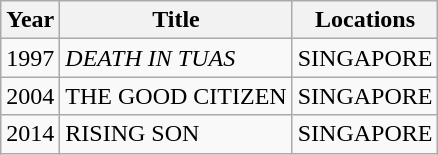<table class="wikitable sortable">
<tr>
<th>Year</th>
<th>Title</th>
<th>Locations</th>
</tr>
<tr>
<td>1997</td>
<td><em>DEATH IN TUAS</em></td>
<td>SINGAPORE</td>
</tr>
<tr>
<td>2004</td>
<td>THE GOOD CITIZEN</td>
<td>SINGAPORE</td>
</tr>
<tr>
<td>2014</td>
<td>RISING SON</td>
<td>SINGAPORE</td>
</tr>
</table>
